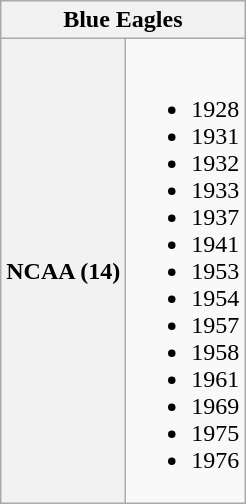<table class="wikitable">
<tr>
<th colspan=2>Blue Eagles</th>
</tr>
<tr>
<th>NCAA (14)</th>
<td><br><ul><li>1928</li><li>1931</li><li>1932</li><li>1933</li><li>1937</li><li>1941</li><li>1953</li><li>1954</li><li>1957</li><li>1958</li><li>1961</li><li>1969</li><li>1975</li><li>1976</li></ul></td>
</tr>
</table>
